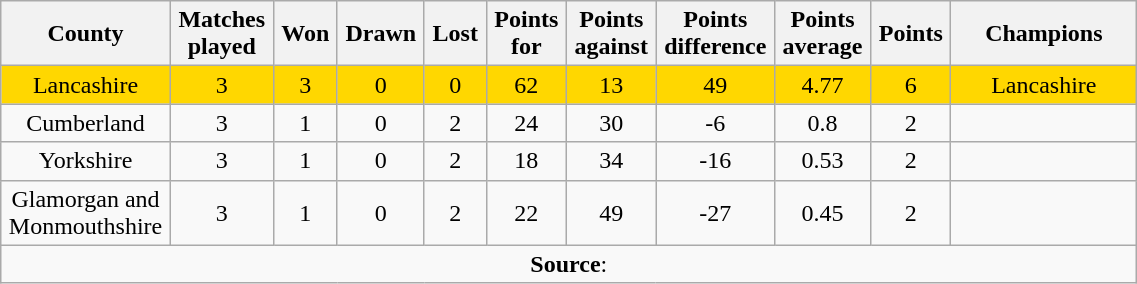<table class="wikitable plainrowheaders" style="text-align: center; width: 60%">
<tr>
<th scope="col" style="width: 5%;">County</th>
<th scope="col" style="width: 5%;">Matches played</th>
<th scope="col" style="width: 5%;">Won</th>
<th scope="col" style="width: 5%;">Drawn</th>
<th scope="col" style="width: 5%;">Lost</th>
<th scope="col" style="width: 5%;">Points for</th>
<th scope="col" style="width: 5%;">Points against</th>
<th scope="col" style="width: 5%;">Points difference</th>
<th scope="col" style="width: 5%;">Points average</th>
<th scope="col" style="width: 5%;">Points</th>
<th scope="col" style="width: 15%;">Champions</th>
</tr>
<tr style="background: gold;">
<td>Lancashire</td>
<td>3</td>
<td>3</td>
<td>0</td>
<td>0</td>
<td>62</td>
<td>13</td>
<td>49</td>
<td>4.77</td>
<td>6</td>
<td>Lancashire</td>
</tr>
<tr>
<td>Cumberland</td>
<td>3</td>
<td>1</td>
<td>0</td>
<td>2</td>
<td>24</td>
<td>30</td>
<td>-6</td>
<td>0.8</td>
<td>2</td>
<td></td>
</tr>
<tr>
<td>Yorkshire</td>
<td>3</td>
<td>1</td>
<td>0</td>
<td>2</td>
<td>18</td>
<td>34</td>
<td>-16</td>
<td>0.53</td>
<td>2</td>
<td></td>
</tr>
<tr>
<td>Glamorgan and Monmouthshire</td>
<td>3</td>
<td>1</td>
<td>0</td>
<td>2</td>
<td>22</td>
<td>49</td>
<td>-27</td>
<td>0.45</td>
<td>2</td>
<td></td>
</tr>
<tr>
<td colspan="11"><strong>Source</strong>:</td>
</tr>
</table>
